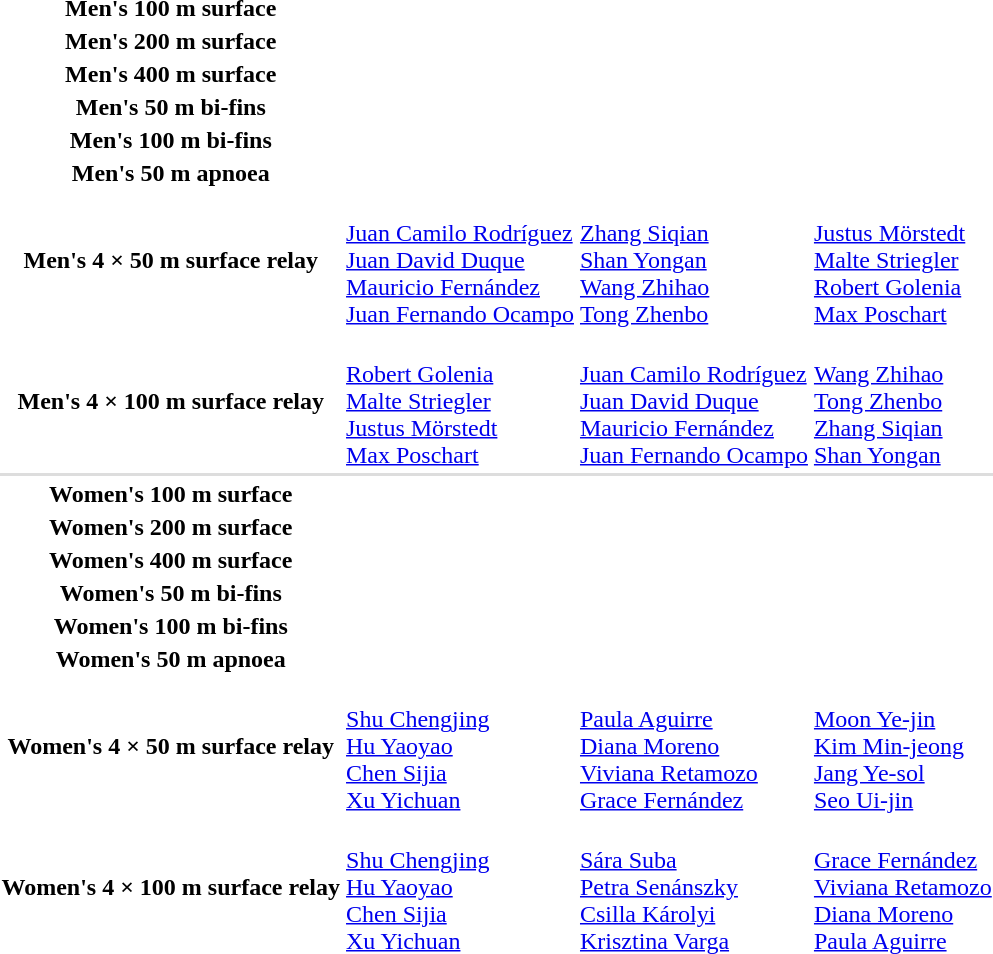<table>
<tr>
<th scope="row">Men's 100 m surface</th>
<td></td>
<td></td>
<td></td>
</tr>
<tr>
<th scope="row">Men's 200 m surface</th>
<td></td>
<td></td>
<td></td>
</tr>
<tr>
<th scope="row">Men's 400 m surface</th>
<td></td>
<td></td>
<td></td>
</tr>
<tr>
<th scope="row">Men's 50 m bi-fins</th>
<td></td>
<td></td>
<td></td>
</tr>
<tr>
<th scope="row">Men's 100 m bi-fins</th>
<td></td>
<td></td>
<td></td>
</tr>
<tr>
<th scope="row">Men's 50 m apnoea</th>
<td></td>
<td></td>
<td></td>
</tr>
<tr>
<th scope="row">Men's 4 × 50 m surface relay</th>
<td><br><a href='#'>Juan Camilo Rodríguez</a><br><a href='#'>Juan David Duque</a><br><a href='#'>Mauricio Fernández</a><br><a href='#'>Juan Fernando Ocampo</a></td>
<td><br><a href='#'>Zhang Siqian</a><br><a href='#'>Shan Yongan</a><br><a href='#'>Wang Zhihao</a><br><a href='#'>Tong Zhenbo</a></td>
<td><br><a href='#'>Justus Mörstedt</a><br><a href='#'>Malte Striegler</a><br><a href='#'>Robert Golenia</a><br><a href='#'>Max Poschart</a></td>
</tr>
<tr>
<th scope="row">Men's 4 × 100 m surface relay</th>
<td><br><a href='#'>Robert Golenia</a><br><a href='#'>Malte Striegler</a><br><a href='#'>Justus Mörstedt</a><br><a href='#'>Max Poschart</a></td>
<td><br><a href='#'>Juan Camilo Rodríguez</a><br><a href='#'>Juan David Duque</a><br><a href='#'>Mauricio Fernández</a><br><a href='#'>Juan Fernando Ocampo</a></td>
<td><br><a href='#'>Wang Zhihao</a><br><a href='#'>Tong Zhenbo</a><br><a href='#'>Zhang Siqian</a><br><a href='#'>Shan Yongan</a></td>
</tr>
<tr bgcolor=#DDDDDD>
<td colspan=4></td>
</tr>
<tr>
<th scope="row">Women's 100 m surface</th>
<td></td>
<td></td>
<td></td>
</tr>
<tr>
<th scope="row">Women's 200 m surface</th>
<td></td>
<td></td>
<td></td>
</tr>
<tr>
<th scope="row">Women's 400 m surface</th>
<td></td>
<td></td>
<td></td>
</tr>
<tr>
<th scope="row">Women's 50 m bi-fins</th>
<td></td>
<td></td>
<td></td>
</tr>
<tr>
<th scope="row">Women's 100 m bi-fins</th>
<td></td>
<td></td>
<td></td>
</tr>
<tr>
<th scope="row">Women's 50 m apnoea</th>
<td></td>
<td></td>
<td></td>
</tr>
<tr>
<th scope="row">Women's 4 × 50 m surface relay</th>
<td><br><a href='#'>Shu Chengjing</a><br><a href='#'>Hu Yaoyao</a><br><a href='#'>Chen Sijia</a><br><a href='#'>Xu Yichuan</a></td>
<td><br><a href='#'>Paula Aguirre</a><br><a href='#'>Diana Moreno</a><br><a href='#'>Viviana Retamozo</a><br><a href='#'>Grace Fernández</a></td>
<td><br><a href='#'>Moon Ye-jin</a><br><a href='#'>Kim Min-jeong</a><br><a href='#'>Jang Ye-sol</a><br><a href='#'>Seo Ui-jin</a></td>
</tr>
<tr>
<th scope="row">Women's 4 × 100 m surface relay</th>
<td><br><a href='#'>Shu Chengjing</a><br><a href='#'>Hu Yaoyao</a><br><a href='#'>Chen Sijia</a><br><a href='#'>Xu Yichuan</a></td>
<td><br><a href='#'>Sára Suba</a><br><a href='#'>Petra Senánszky</a><br><a href='#'>Csilla Károlyi</a><br><a href='#'>Krisztina Varga</a></td>
<td><br><a href='#'>Grace Fernández</a><br><a href='#'>Viviana Retamozo</a><br><a href='#'>Diana Moreno</a><br><a href='#'>Paula Aguirre</a></td>
</tr>
</table>
